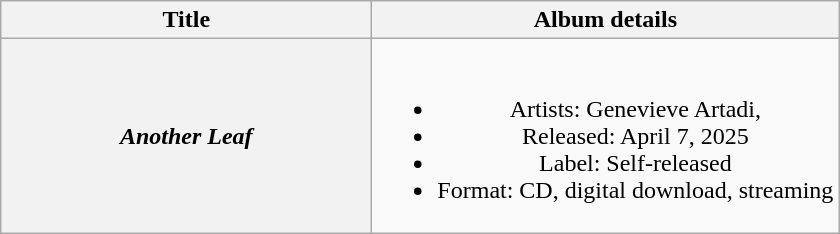<table class="wikitable plainrowheaders" style="text-align:center">
<tr>
<th scope="col" style="width:15em;">Title</th>
<th scope="col" style="width:19em;">Album details</th>
</tr>
<tr>
<th scope="row"><em>Another Leaf</em></th>
<td><br><ul><li>Artists: Genevieve Artadi, </li><li>Released: April 7, 2025</li><li>Label: Self-released</li><li>Format: CD, digital download, streaming</li></ul></td>
</tr>
</table>
